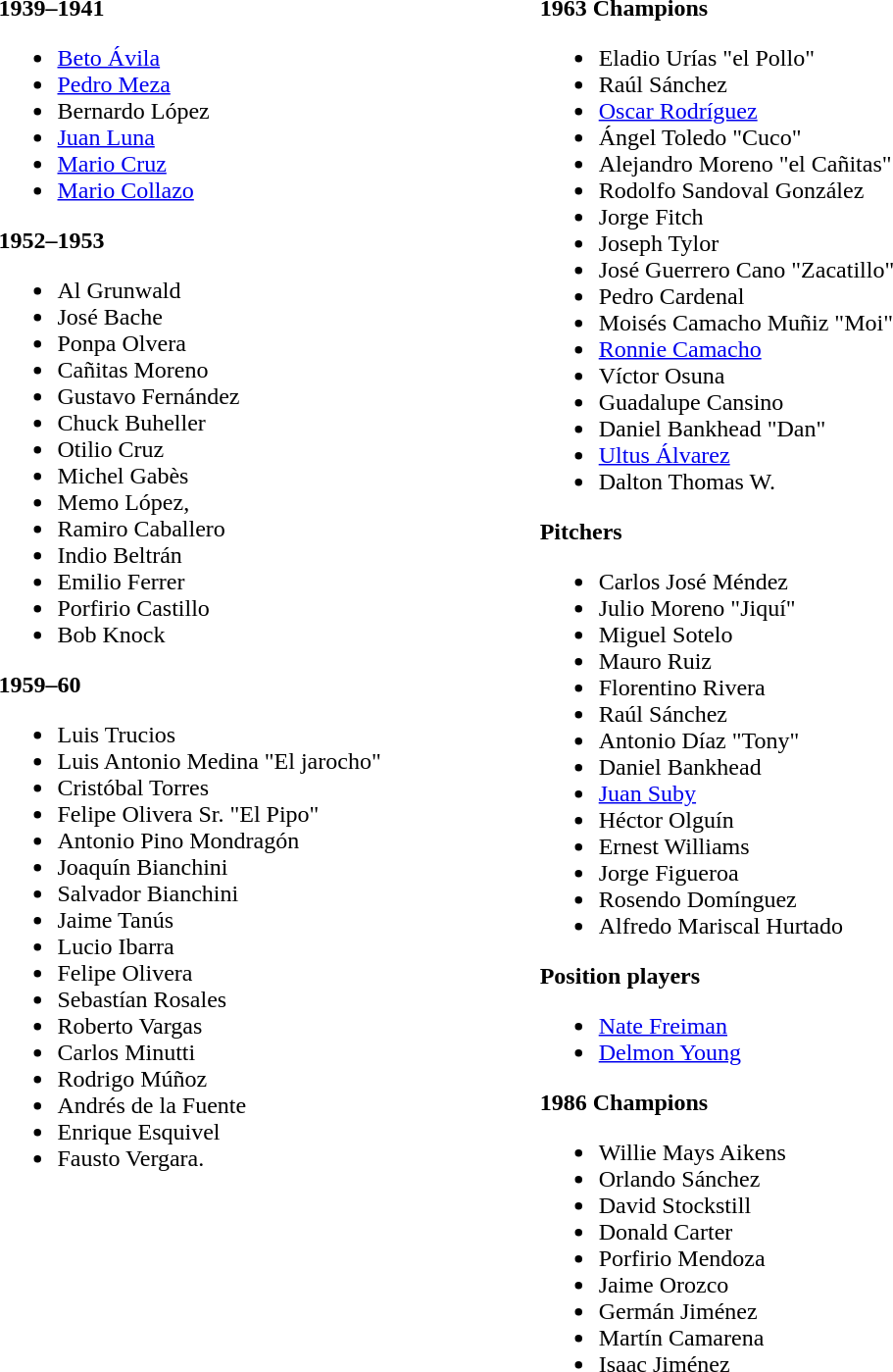<table>
<tr>
<td valign="top"><br><strong>1939–1941</strong><ul><li><a href='#'>Beto Ávila</a></li><li><a href='#'>Pedro Meza</a></li><li>Bernardo López</li><li><a href='#'>Juan Luna</a></li><li><a href='#'>Mario Cruz</a></li><li><a href='#'>Mario Collazo</a></li></ul><strong>1952–1953</strong><ul><li>Al Grunwald</li><li>José Bache</li><li>Ponpa Olvera</li><li>Cañitas Moreno</li><li>Gustavo Fernández</li><li>Chuck Buheller</li><li>Otilio Cruz</li><li>Michel Gabès</li><li>Memo López,</li><li>Ramiro Caballero</li><li>Indio Beltrán</li><li>Emilio Ferrer</li><li>Porfirio Castillo</li><li>Bob Knock</li></ul><strong>1959–60</strong><ul><li>Luis Trucios</li><li>Luis Antonio Medina "El jarocho"</li><li>Cristóbal Torres</li><li>Felipe Olivera Sr. "El Pipo"</li><li>Antonio Pino Mondragón</li><li>Joaquín Bianchini</li><li>Salvador Bianchini</li><li>Jaime Tanús</li><li>Lucio Ibarra</li><li>Felipe Olivera</li><li>Sebastían Rosales</li><li>Roberto Vargas</li><li>Carlos Minutti</li><li>Rodrigo Múñoz</li><li>Andrés de la Fuente</li><li>Enrique Esquivel</li><li>Fausto Vergara.</li></ul></td>
<td style="width:100px;"> </td>
<td valign="top"><br><strong>1963 Champions</strong><ul><li>Eladio Urías "el Pollo"</li><li>Raúl Sánchez</li><li><a href='#'>Oscar Rodríguez</a></li><li>Ángel Toledo "Cuco"</li><li>Alejandro Moreno "el Cañitas"</li><li>Rodolfo Sandoval González</li><li>Jorge Fitch</li><li>Joseph Tylor</li><li>José Guerrero Cano "Zacatillo"</li><li>Pedro Cardenal</li><li>Moisés Camacho Muñiz "Moi"</li><li><a href='#'>Ronnie Camacho</a></li><li>Víctor Osuna</li><li>Guadalupe Cansino</li><li>Daniel Bankhead "Dan"</li><li><a href='#'>Ultus Álvarez</a></li><li>Dalton Thomas W.</li></ul><strong>Pitchers</strong><ul><li>Carlos José Méndez</li><li>Julio Moreno "Jiquí"</li><li>Miguel Sotelo</li><li>Mauro Ruiz</li><li>Florentino Rivera</li><li>Raúl Sánchez</li><li>Antonio Díaz "Tony"</li><li>Daniel Bankhead</li><li><a href='#'>Juan Suby</a></li><li>Héctor Olguín</li><li>Ernest Williams</li><li>Jorge Figueroa</li><li>Rosendo Domínguez</li><li>Alfredo Mariscal Hurtado</li></ul><strong>Position players</strong><ul><li><a href='#'>Nate Freiman</a></li><li><a href='#'>Delmon Young</a></li></ul><strong>1986 Champions</strong><ul><li>Willie Mays Aikens</li><li>Orlando Sánchez</li><li>David Stockstill</li><li>Donald Carter</li><li>Porfirio Mendoza</li><li>Jaime Orozco</li><li>Germán Jiménez</li><li>Martín Camarena</li><li>Isaac Jiménez</li></ul></td>
</tr>
</table>
